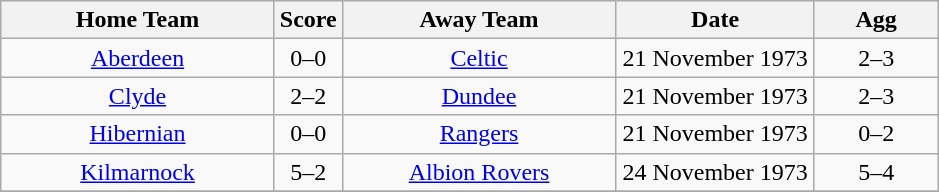<table class="wikitable" style="text-align:center;">
<tr>
<th width=175>Home Team</th>
<th width=20>Score</th>
<th width=175>Away Team</th>
<th width= 125>Date</th>
<th width= 75>Agg</th>
</tr>
<tr>
<td><a href='#'>Aberdeen</a></td>
<td>0–0</td>
<td><a href='#'>Celtic</a></td>
<td>21 November 1973</td>
<td>2–3</td>
</tr>
<tr>
<td><a href='#'>Clyde</a></td>
<td>2–2</td>
<td><a href='#'>Dundee</a></td>
<td>21 November 1973</td>
<td>2–3</td>
</tr>
<tr>
<td><a href='#'>Hibernian</a></td>
<td>0–0</td>
<td><a href='#'>Rangers</a></td>
<td>21 November 1973</td>
<td>0–2</td>
</tr>
<tr>
<td><a href='#'>Kilmarnock</a></td>
<td>5–2</td>
<td><a href='#'>Albion Rovers</a></td>
<td>24 November 1973</td>
<td>5–4</td>
</tr>
<tr>
</tr>
</table>
